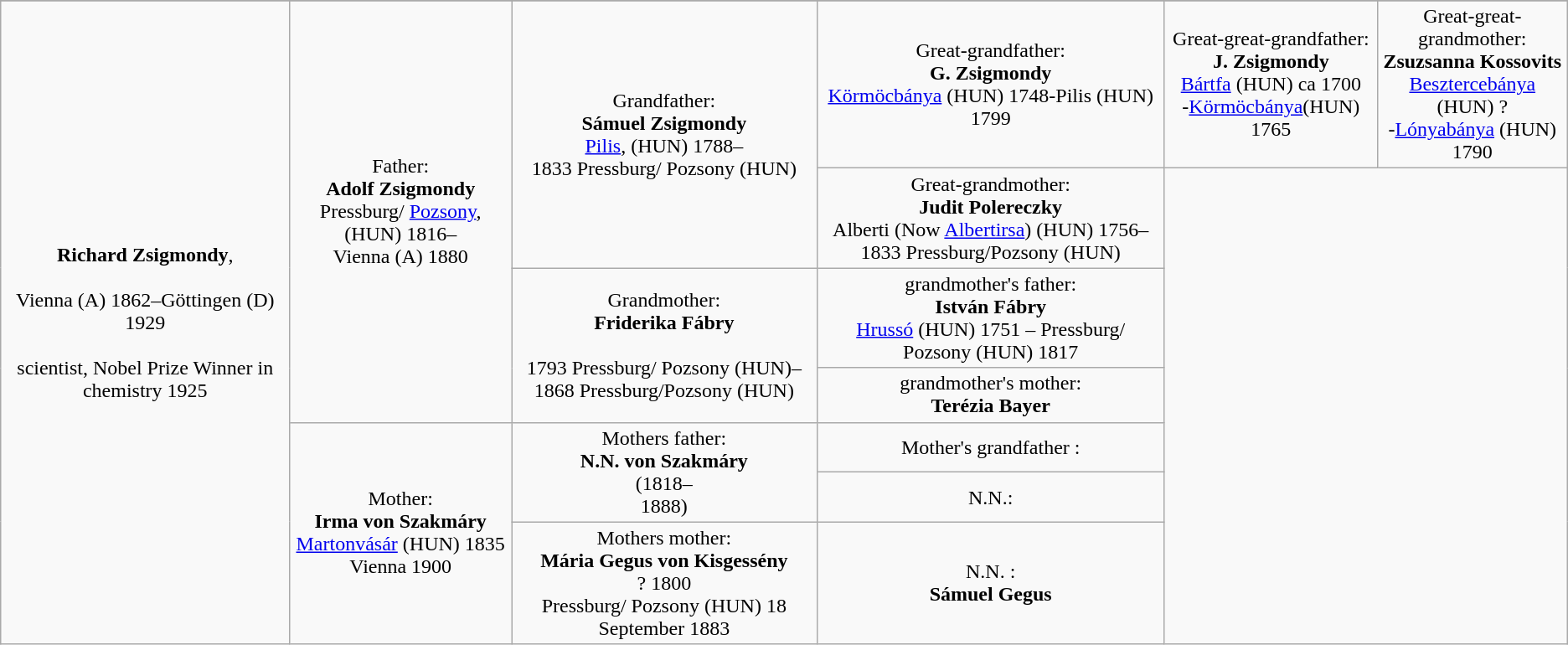<table class="wikitable">
<tr>
</tr>
<tr>
<td rowspan="8" align="center"><strong>Richard Zsigmondy</strong>,<br><em> </em><br>Vienna (A) 1862–Göttingen (D) 1929<br> <br>scientist, Nobel Prize Winner in chemistry 1925</td>
<td rowspan="4" align="center">Father:<br><strong>Adolf Zsigmondy</strong><br>Pressburg/ <a href='#'>Pozsony</a>, (HUN) 1816–<br> Vienna (A) 1880<br></td>
<td rowspan="2" align="center">Grandfather:<br><strong>Sámuel Zsigmondy</strong><br><a href='#'>Pilis</a>, (HUN) 1788–<br>1833 Pressburg/ Pozsony (HUN)<br></td>
<td align="center">Great-grandfather:<br><strong>G. Zsigmondy </strong><br><a href='#'>Körmöcbánya</a> (HUN) 1748-Pilis (HUN) 1799</td>
<td align="center">Great-great-grandfather:<br><strong>J. Zsigmondy </strong><br><a href='#'>Bártfa</a> (HUN) ca 1700<br>-<a href='#'>Körmöcbánya</a>(HUN) 1765</td>
<td align="center">Great-great-grandmother:<br><strong>Zsuzsanna Kossovits</strong><br><a href='#'>Besztercebánya</a> (HUN) ? <br>-<a href='#'>Lónyabánya</a> (HUN) 1790</td>
</tr>
<tr>
<td align="center">Great-grandmother:<br><strong>Judit Polereczky </strong><br>Alberti (Now <a href='#'>Albertirsa</a>) (HUN) 1756–<br>1833 Pressburg/Pozsony (HUN)<br></td>
</tr>
<tr>
<td rowspan="2" align="center">Grandmother:<br><strong>Friderika Fábry</strong><br><br>1793 Pressburg/ Pozsony (HUN)–<br>1868 Pressburg/Pozsony (HUN)</td>
<td align="center">grandmother's father:<br><strong>István Fábry </strong><br><a href='#'>Hrussó</a> (HUN) 1751 – Pressburg/ Pozsony (HUN) 1817</td>
</tr>
<tr>
<td align="center">grandmother's mother:<br><strong>Terézia Bayer </strong></td>
</tr>
<tr>
<td rowspan="4" align="center">Mother:<br><strong>Irma von Szakmáry</strong><br><a href='#'>Martonvásár</a> (HUN) 1835<br>Vienna 1900<br></td>
<td rowspan="2" align="center">Mothers father:<br><strong>N.N. von Szakmáry</strong><br>(1818–<br>1888)</td>
<td align="center">Mother's grandfather :<br></td>
</tr>
<tr>
<td align="center">N.N.:<br><strong> </strong></td>
</tr>
<tr>
<td rowspan="2" align="center">Mothers mother:<br><strong>Mária Gegus von Kisgessény</strong> <br> ? 1800 <br> Pressburg/ Pozsony (HUN) 18 September 1883</td>
<td align="center">N.N. :<br><strong>Sámuel Gegus </strong></td>
</tr>
</table>
